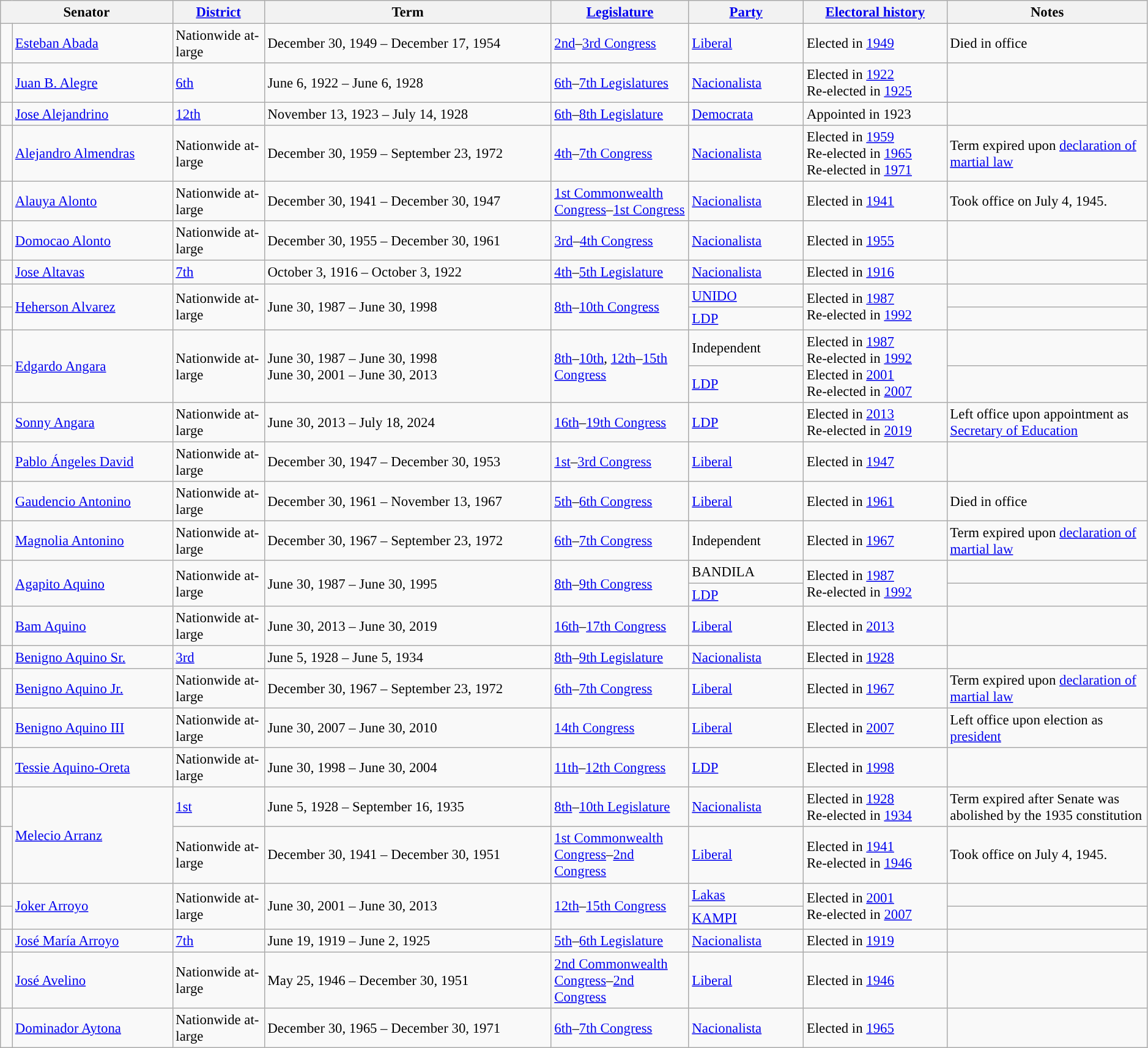<table class="wikitable" style="font-size:95%" width=99%>
<tr>
<th width=15% colspan="2">Senator</th>
<th width=8%><a href='#'>District</a></th>
<th width=25%>Term</th>
<th width=12%><a href='#'>Legislature</a></th>
<th width=10%><a href='#'>Party</a></th>
<th width=12.5%><a href='#'>Electoral history</a></th>
<th width=17.5%>Notes</th>
</tr>
<tr>
<td width=1% style="background-color:"></td>
<td><a href='#'>Esteban Abada</a></td>
<td>Nationwide at-large</td>
<td>December 30, 1949 – December 17, 1954</td>
<td><a href='#'>2nd</a>–<a href='#'>3rd Congress</a></td>
<td><a href='#'>Liberal</a></td>
<td>Elected in <a href='#'>1949</a></td>
<td>Died in office</td>
</tr>
<tr>
<td style="background-color:"></td>
<td><a href='#'>Juan B. Alegre</a></td>
<td><a href='#'>6th</a></td>
<td>June 6, 1922 – June 6, 1928</td>
<td><a href='#'>6th</a>–<a href='#'>7th Legislatures</a></td>
<td><a href='#'>Nacionalista</a></td>
<td>Elected in <a href='#'>1922</a><br> Re-elected in <a href='#'>1925</a></td>
<td></td>
</tr>
<tr>
<td style="background-color:"></td>
<td><a href='#'>Jose Alejandrino</a></td>
<td><a href='#'>12th</a></td>
<td>November 13, 1923 – July 14, 1928</td>
<td><a href='#'>6th</a>–<a href='#'>8th Legislature</a></td>
<td><a href='#'>Democrata</a></td>
<td>Appointed in 1923</td>
<td></td>
</tr>
<tr>
<td style="background-color:"></td>
<td><a href='#'>Alejandro Almendras</a></td>
<td>Nationwide at-large</td>
<td>December 30, 1959 – September 23, 1972</td>
<td><a href='#'>4th</a>–<a href='#'>7th Congress</a></td>
<td><a href='#'>Nacionalista</a></td>
<td>Elected in <a href='#'>1959</a><br>Re-elected in <a href='#'>1965</a><br>Re-elected in <a href='#'>1971</a></td>
<td>Term expired upon <a href='#'>declaration of martial law</a></td>
</tr>
<tr>
<td style="background-color:"></td>
<td><a href='#'>Alauya Alonto</a></td>
<td>Nationwide at-large</td>
<td>December 30, 1941 – December 30, 1947</td>
<td><a href='#'>1st Commonwealth Congress</a>–<a href='#'>1st Congress</a></td>
<td><a href='#'>Nacionalista</a></td>
<td>Elected in <a href='#'>1941</a></td>
<td>Took office on July 4, 1945.</td>
</tr>
<tr>
<td style="background-color:"></td>
<td><a href='#'>Domocao Alonto</a></td>
<td>Nationwide at-large</td>
<td>December 30, 1955 – December 30, 1961</td>
<td><a href='#'>3rd</a>–<a href='#'>4th Congress</a></td>
<td><a href='#'>Nacionalista</a></td>
<td>Elected in <a href='#'>1955</a></td>
<td></td>
</tr>
<tr>
<td style="background-color:"></td>
<td><a href='#'>Jose Altavas</a></td>
<td><a href='#'>7th</a></td>
<td>October 3, 1916 – October 3, 1922</td>
<td><a href='#'>4th</a>–<a href='#'>5th Legislature</a></td>
<td><a href='#'>Nacionalista</a></td>
<td>Elected in <a href='#'>1916</a></td>
<td></td>
</tr>
<tr>
<td style="background-color:"></td>
<td rowspan="2"><a href='#'>Heherson Alvarez</a></td>
<td rowspan="2">Nationwide at-large</td>
<td rowspan="2">June 30, 1987 – June 30, 1998</td>
<td rowspan="2"><a href='#'>8th</a>–<a href='#'>10th Congress</a></td>
<td><a href='#'>UNIDO</a></td>
<td rowspan="2">Elected in <a href='#'>1987</a><br>Re-elected in <a href='#'>1992</a></td>
<td></td>
</tr>
<tr>
<td style="background-color:"></td>
<td><a href='#'>LDP</a></td>
<td></td>
</tr>
<tr>
<td style="background-color:"></td>
<td rowspan="2"><a href='#'>Edgardo Angara</a></td>
<td rowspan="2">Nationwide at-large</td>
<td rowspan="2">June 30, 1987 – June 30, 1998<br>June 30, 2001 – June 30, 2013</td>
<td rowspan="2"><a href='#'>8th</a>–<a href='#'>10th</a>, <a href='#'>12th</a>–<a href='#'>15th Congress</a></td>
<td>Independent</td>
<td rowspan="2">Elected in <a href='#'>1987</a><br>Re-elected in <a href='#'>1992</a><br>Elected in <a href='#'>2001</a><br>Re-elected in <a href='#'>2007</a></td>
<td></td>
</tr>
<tr>
<td style="background-color:"></td>
<td><a href='#'>LDP</a></td>
<td></td>
</tr>
<tr>
<td style="background-color:"></td>
<td><a href='#'>Sonny Angara</a></td>
<td>Nationwide at-large</td>
<td>June 30, 2013 – July 18, 2024</td>
<td><a href='#'>16th</a>–<a href='#'>19th Congress</a></td>
<td><a href='#'>LDP</a></td>
<td>Elected in <a href='#'>2013</a><br>Re-elected in <a href='#'>2019</a></td>
<td>Left office upon appointment as <a href='#'>Secretary of Education</a></td>
</tr>
<tr>
<td width=1% style="background-color:"></td>
<td><a href='#'>Pablo Ángeles David</a></td>
<td>Nationwide at-large</td>
<td>December 30, 1947 – December 30, 1953</td>
<td><a href='#'>1st</a>–<a href='#'>3rd Congress</a></td>
<td><a href='#'>Liberal</a></td>
<td>Elected in <a href='#'>1947</a></td>
<td></td>
</tr>
<tr>
<td style="background-color:"></td>
<td><a href='#'>Gaudencio Antonino</a></td>
<td>Nationwide at-large</td>
<td>December 30, 1961 – November 13, 1967</td>
<td><a href='#'>5th</a>–<a href='#'>6th Congress</a></td>
<td><a href='#'>Liberal</a></td>
<td>Elected in <a href='#'>1961</a></td>
<td>Died in office</td>
</tr>
<tr>
<td style="background-color:"></td>
<td><a href='#'>Magnolia Antonino</a></td>
<td>Nationwide at-large</td>
<td>December 30, 1967 – September 23, 1972</td>
<td><a href='#'>6th</a>–<a href='#'>7th Congress</a></td>
<td>Independent</td>
<td>Elected in <a href='#'>1967</a></td>
<td>Term expired upon <a href='#'>declaration of martial law</a></td>
</tr>
<tr>
<td rowspan="2" style="background-color:"></td>
<td rowspan="2"><a href='#'>Agapito Aquino</a></td>
<td rowspan="2">Nationwide at-large</td>
<td rowspan="2">June 30, 1987 – June 30, 1995</td>
<td rowspan="2"><a href='#'>8th</a>–<a href='#'>9th Congress</a></td>
<td>BANDILA</td>
<td rowspan="2">Elected in <a href='#'>1987</a><br>Re-elected in <a href='#'>1992</a></td>
<td></td>
</tr>
<tr>
<td><a href='#'>LDP</a></td>
<td></td>
</tr>
<tr>
<td style="background-color:"></td>
<td><a href='#'>Bam Aquino</a></td>
<td>Nationwide at-large</td>
<td>June 30, 2013 – June 30, 2019</td>
<td><a href='#'>16th</a>–<a href='#'>17th Congress</a></td>
<td><a href='#'>Liberal</a></td>
<td>Elected in <a href='#'>2013</a></td>
<td></td>
</tr>
<tr>
<td style="background-color:"></td>
<td><a href='#'>Benigno Aquino Sr.</a></td>
<td><a href='#'>3rd</a></td>
<td>June 5, 1928 – June 5, 1934</td>
<td><a href='#'>8th</a>–<a href='#'>9th Legislature</a></td>
<td><a href='#'>Nacionalista</a></td>
<td>Elected in <a href='#'>1928</a></td>
<td></td>
</tr>
<tr>
<td style="background-color:"></td>
<td><a href='#'>Benigno Aquino Jr.</a></td>
<td>Nationwide at-large</td>
<td>December 30, 1967 – September 23, 1972</td>
<td><a href='#'>6th</a>–<a href='#'>7th Congress</a></td>
<td><a href='#'>Liberal</a></td>
<td>Elected in <a href='#'>1967</a></td>
<td>Term expired upon <a href='#'>declaration of martial law</a></td>
</tr>
<tr>
<td style="background-color:"></td>
<td><a href='#'>Benigno Aquino III</a></td>
<td>Nationwide at-large</td>
<td>June 30, 2007 – June 30, 2010</td>
<td><a href='#'>14th Congress</a></td>
<td><a href='#'>Liberal</a></td>
<td>Elected in <a href='#'>2007</a></td>
<td>Left office upon election as <a href='#'>president</a></td>
</tr>
<tr>
<td style="background-color:"></td>
<td><a href='#'>Tessie Aquino-Oreta</a></td>
<td>Nationwide at-large</td>
<td>June 30, 1998 – June 30, 2004</td>
<td><a href='#'>11th</a>–<a href='#'>12th Congress</a></td>
<td><a href='#'>LDP</a></td>
<td>Elected in <a href='#'>1998</a></td>
<td></td>
</tr>
<tr>
<td style="background-color:"></td>
<td rowspan="2"><a href='#'>Melecio Arranz</a></td>
<td><a href='#'>1st</a></td>
<td>June 5, 1928 – September 16, 1935</td>
<td><a href='#'>8th</a>–<a href='#'>10th Legislature</a></td>
<td><a href='#'>Nacionalista</a></td>
<td>Elected in <a href='#'>1928</a><br>Re-elected in <a href='#'>1934</a></td>
<td>Term expired after Senate was abolished by the 1935 constitution</td>
</tr>
<tr>
<td style="background-color:"></td>
<td>Nationwide at-large</td>
<td>December 30, 1941 – December 30, 1951</td>
<td><a href='#'>1st Commonwealth Congress</a>–<a href='#'>2nd Congress</a></td>
<td><a href='#'>Liberal</a></td>
<td>Elected in <a href='#'>1941</a><br>Re-elected in <a href='#'>1946</a></td>
<td>Took office on July 4, 1945.</td>
</tr>
<tr>
<td style="background-color:"></td>
<td rowspan="2"><a href='#'>Joker Arroyo</a></td>
<td rowspan="2">Nationwide at-large</td>
<td rowspan="2">June 30, 2001 – June 30, 2013</td>
<td rowspan="2"><a href='#'>12th</a>–<a href='#'>15th Congress</a></td>
<td><a href='#'>Lakas</a></td>
<td rowspan="2">Elected in <a href='#'>2001</a><br>Re-elected in <a href='#'>2007</a></td>
<td></td>
</tr>
<tr>
<td style="background-color:"></td>
<td><a href='#'>KAMPI</a></td>
<td></td>
</tr>
<tr>
<td style="background-color:"></td>
<td><a href='#'>José María Arroyo</a></td>
<td><a href='#'>7th</a></td>
<td>June 19, 1919 – June 2, 1925</td>
<td><a href='#'>5th</a>–<a href='#'>6th Legislature</a></td>
<td><a href='#'>Nacionalista</a></td>
<td>Elected in <a href='#'>1919</a></td>
<td></td>
</tr>
<tr>
<td style="background-color:"></td>
<td><a href='#'>José Avelino</a></td>
<td>Nationwide at-large</td>
<td>May 25, 1946 – December 30, 1951</td>
<td><a href='#'>2nd Commonwealth Congress</a>–<a href='#'>2nd Congress</a></td>
<td><a href='#'>Liberal</a></td>
<td>Elected in <a href='#'>1946</a></td>
<td></td>
</tr>
<tr>
<td style="background-color:"></td>
<td><a href='#'>Dominador Aytona</a></td>
<td>Nationwide at-large</td>
<td>December 30, 1965 – December 30, 1971</td>
<td><a href='#'>6th</a>–<a href='#'>7th Congress</a></td>
<td><a href='#'>Nacionalista</a></td>
<td>Elected in <a href='#'>1965</a></td>
<td></td>
</tr>
</table>
